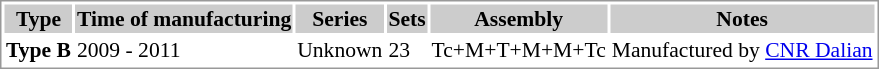<table border=0 style="border: 1px solid #999; background-color:white; text-align:left;font-size:90%">
<tr align="center" bgcolor=#cccccc>
<th>Type</th>
<th>Time of manufacturing</th>
<th>Series</th>
<th>Sets</th>
<th>Assembly</th>
<th>Notes</th>
</tr>
<tr>
<td><strong>Type B</strong></td>
<td>2009 - 2011</td>
<td>Unknown</td>
<td>23</td>
<td>Tc+M+T+M+M+Tc</td>
<td>Manufactured by <a href='#'>CNR Dalian</a></td>
</tr>
</table>
